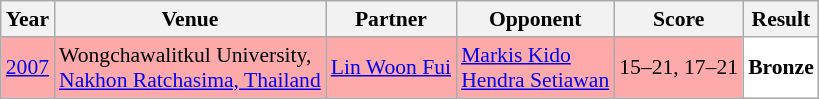<table class="sortable wikitable" style="font-size: 90%;">
<tr>
<th>Year</th>
<th>Venue</th>
<th>Partner</th>
<th>Opponent</th>
<th>Score</th>
<th>Result</th>
</tr>
<tr style="background:#FFAAAA">
<td align="center"><a href='#'>2007</a></td>
<td align="left">Wongchawalitkul University,<br><a href='#'>Nakhon Ratchasima, Thailand</a></td>
<td align="left"> <a href='#'>Lin Woon Fui</a></td>
<td align="left"> <a href='#'>Markis Kido</a> <br>  <a href='#'>Hendra Setiawan</a></td>
<td align="left">15–21, 17–21</td>
<td style="text-align:left; background:white"> <strong>Bronze</strong></td>
</tr>
</table>
